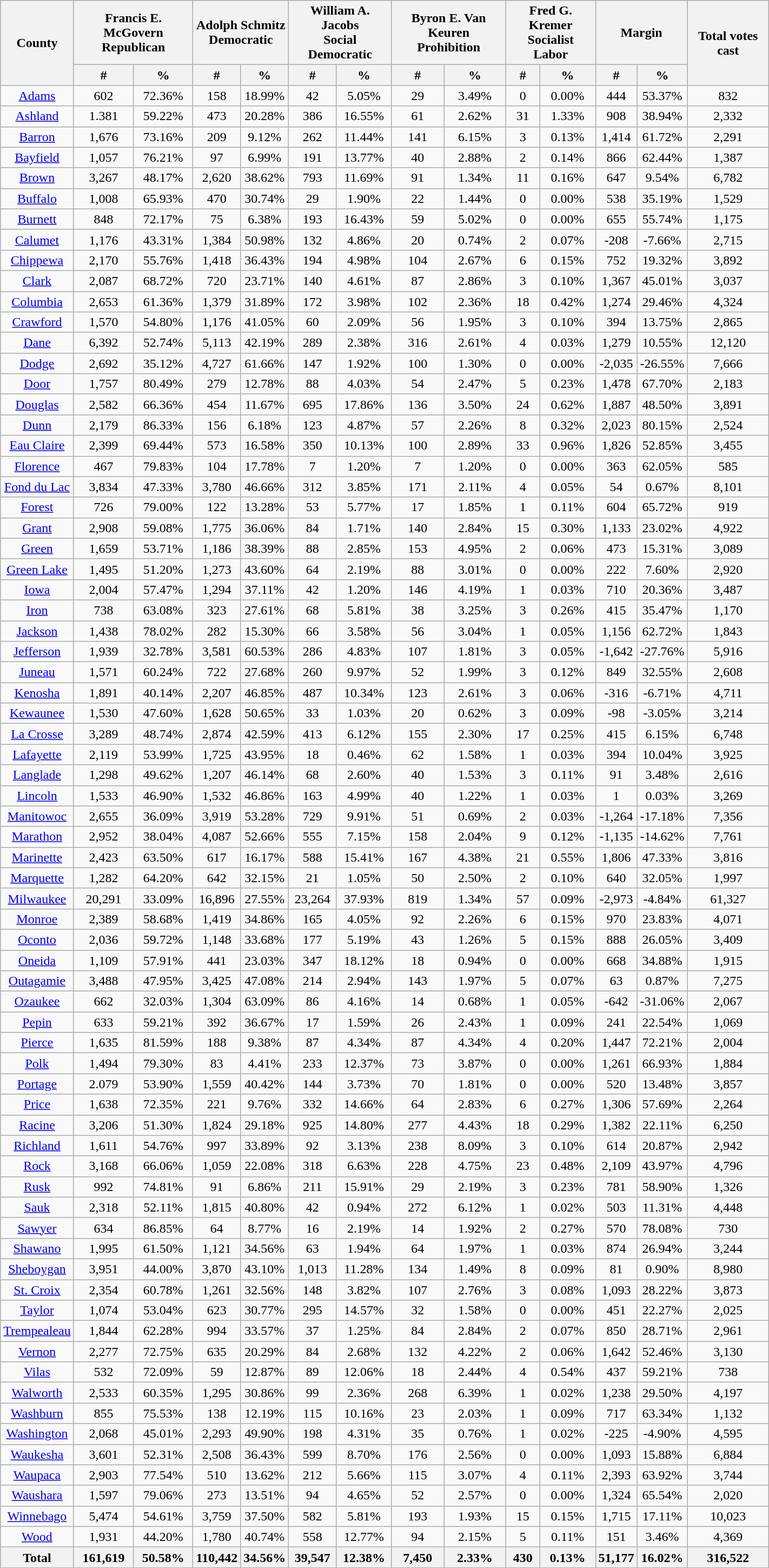<table width="75%" class="wikitable sortable" style="text-align:center">
<tr>
<th rowspan="2" style="text-align:center;">County</th>
<th colspan="2" style="text-align:center;">Francis E. McGovern<br>Republican</th>
<th colspan="2" style="text-align:center;">Adolph Schmitz<br>Democratic</th>
<th colspan="2" style="text-align:center;">William A. Jacobs<br>Social Democratic</th>
<th colspan="2" style="text-align:center;">Byron E. Van Keuren<br>Prohibition</th>
<th colspan="2" style="text-align:center;">Fred G. Kremer<br>Socialist Labor</th>
<th colspan="2" style="text-align:center;">Margin</th>
<th rowspan="2" style="text-align:center;">Total votes cast</th>
</tr>
<tr>
<th style="text-align:center;" data-sort-type="number">#</th>
<th style="text-align:center;" data-sort-type="number">%</th>
<th style="text-align:center;" data-sort-type="number">#</th>
<th style="text-align:center;" data-sort-type="number">%</th>
<th style="text-align:center;" data-sort-type="number">#</th>
<th style="text-align:center;" data-sort-type="number">%</th>
<th style="text-align:center;" data-sort-type="number">#</th>
<th style="text-align:center;" data-sort-type="number">%</th>
<th style="text-align:center;" data-sort-type="number">#</th>
<th style="text-align:center;" data-sort-type="number">%</th>
<th style="text-align:center;" data-sort-type="number">#</th>
<th style="text-align:center;" data-sort-type="number">%</th>
</tr>
<tr style="text-align:center;">
<td><a href='#'>Adams</a></td>
<td>602</td>
<td>72.36%</td>
<td>158</td>
<td>18.99%</td>
<td>42</td>
<td>5.05%</td>
<td>29</td>
<td>3.49%</td>
<td>0</td>
<td>0.00%</td>
<td>444</td>
<td>53.37%</td>
<td>832</td>
</tr>
<tr style="text-align:center;">
<td><a href='#'>Ashland</a></td>
<td>1.381</td>
<td>59.22%</td>
<td>473</td>
<td>20.28%</td>
<td>386</td>
<td>16.55%</td>
<td>61</td>
<td>2.62%</td>
<td>31</td>
<td>1.33%</td>
<td>908</td>
<td>38.94%</td>
<td>2,332</td>
</tr>
<tr style="text-align:center;">
<td><a href='#'>Barron</a></td>
<td>1,676</td>
<td>73.16%</td>
<td>209</td>
<td>9.12%</td>
<td>262</td>
<td>11.44%</td>
<td>141</td>
<td>6.15%</td>
<td>3</td>
<td>0.13%</td>
<td>1,414</td>
<td>61.72%</td>
<td>2,291</td>
</tr>
<tr style="text-align:center;">
<td><a href='#'>Bayfield</a></td>
<td>1,057</td>
<td>76.21%</td>
<td>97</td>
<td>6.99%</td>
<td>191</td>
<td>13.77%</td>
<td>40</td>
<td>2.88%</td>
<td>2</td>
<td>0.14%</td>
<td>866</td>
<td>62.44%</td>
<td>1,387</td>
</tr>
<tr style="text-align:center;">
<td><a href='#'>Brown</a></td>
<td>3,267</td>
<td>48.17%</td>
<td>2,620</td>
<td>38.62%</td>
<td>793</td>
<td>11.69%</td>
<td>91</td>
<td>1.34%</td>
<td>11</td>
<td>0.16%</td>
<td>647</td>
<td>9.54%</td>
<td>6,782</td>
</tr>
<tr style="text-align:center;">
<td><a href='#'>Buffalo</a></td>
<td>1,008</td>
<td>65.93%</td>
<td>470</td>
<td>30.74%</td>
<td>29</td>
<td>1.90%</td>
<td>22</td>
<td>1.44%</td>
<td>0</td>
<td>0.00%</td>
<td>538</td>
<td>35.19%</td>
<td>1,529</td>
</tr>
<tr style="text-align:center;">
<td><a href='#'>Burnett</a></td>
<td>848</td>
<td>72.17%</td>
<td>75</td>
<td>6.38%</td>
<td>193</td>
<td>16.43%</td>
<td>59</td>
<td>5.02%</td>
<td>0</td>
<td>0.00%</td>
<td>655</td>
<td>55.74%</td>
<td>1,175</td>
</tr>
<tr style="text-align:center;">
<td><a href='#'>Calumet</a></td>
<td>1,176</td>
<td>43.31%</td>
<td>1,384</td>
<td>50.98%</td>
<td>132</td>
<td>4.86%</td>
<td>20</td>
<td>0.74%</td>
<td>2</td>
<td>0.07%</td>
<td>-208</td>
<td>-7.66%</td>
<td>2,715</td>
</tr>
<tr style="text-align:center;">
<td><a href='#'>Chippewa</a></td>
<td>2,170</td>
<td>55.76%</td>
<td>1,418</td>
<td>36.43%</td>
<td>194</td>
<td>4.98%</td>
<td>104</td>
<td>2.67%</td>
<td>6</td>
<td>0.15%</td>
<td>752</td>
<td>19.32%</td>
<td>3,892</td>
</tr>
<tr style="text-align:center;">
<td><a href='#'>Clark</a></td>
<td>2,087</td>
<td>68.72%</td>
<td>720</td>
<td>23.71%</td>
<td>140</td>
<td>4.61%</td>
<td>87</td>
<td>2.86%</td>
<td>3</td>
<td>0.10%</td>
<td>1,367</td>
<td>45.01%</td>
<td>3,037</td>
</tr>
<tr style="text-align:center;">
<td><a href='#'>Columbia</a></td>
<td>2,653</td>
<td>61.36%</td>
<td>1,379</td>
<td>31.89%</td>
<td>172</td>
<td>3.98%</td>
<td>102</td>
<td>2.36%</td>
<td>18</td>
<td>0.42%</td>
<td>1,274</td>
<td>29.46%</td>
<td>4,324</td>
</tr>
<tr style="text-align:center;">
<td><a href='#'>Crawford</a></td>
<td>1,570</td>
<td>54.80%</td>
<td>1,176</td>
<td>41.05%</td>
<td>60</td>
<td>2.09%</td>
<td>56</td>
<td>1.95%</td>
<td>3</td>
<td>0.10%</td>
<td>394</td>
<td>13.75%</td>
<td>2,865</td>
</tr>
<tr style="text-align:center;">
<td><a href='#'>Dane</a></td>
<td>6,392</td>
<td>52.74%</td>
<td>5,113</td>
<td>42.19%</td>
<td>289</td>
<td>2.38%</td>
<td>316</td>
<td>2.61%</td>
<td>4</td>
<td>0.03%</td>
<td>1,279</td>
<td>10.55%</td>
<td>12,120</td>
</tr>
<tr style="text-align:center;">
<td><a href='#'>Dodge</a></td>
<td>2,692</td>
<td>35.12%</td>
<td>4,727</td>
<td>61.66%</td>
<td>147</td>
<td>1.92%</td>
<td>100</td>
<td>1.30%</td>
<td>0</td>
<td>0.00%</td>
<td>-2,035</td>
<td>-26.55%</td>
<td>7,666</td>
</tr>
<tr style="text-align:center;">
<td><a href='#'>Door</a></td>
<td>1,757</td>
<td>80.49%</td>
<td>279</td>
<td>12.78%</td>
<td>88</td>
<td>4.03%</td>
<td>54</td>
<td>2.47%</td>
<td>5</td>
<td>0.23%</td>
<td>1,478</td>
<td>67.70%</td>
<td>2,183</td>
</tr>
<tr style="text-align:center;">
<td><a href='#'>Douglas</a></td>
<td>2,582</td>
<td>66.36%</td>
<td>454</td>
<td>11.67%</td>
<td>695</td>
<td>17.86%</td>
<td>136</td>
<td>3.50%</td>
<td>24</td>
<td>0.62%</td>
<td>1,887</td>
<td>48.50%</td>
<td>3,891</td>
</tr>
<tr style="text-align:center;">
<td><a href='#'>Dunn</a></td>
<td>2,179</td>
<td>86.33%</td>
<td>156</td>
<td>6.18%</td>
<td>123</td>
<td>4.87%</td>
<td>57</td>
<td>2.26%</td>
<td>8</td>
<td>0.32%</td>
<td>2,023</td>
<td>80.15%</td>
<td>2,524</td>
</tr>
<tr style="text-align:center;">
<td><a href='#'>Eau Claire</a></td>
<td>2,399</td>
<td>69.44%</td>
<td>573</td>
<td>16.58%</td>
<td>350</td>
<td>10.13%</td>
<td>100</td>
<td>2.89%</td>
<td>33</td>
<td>0.96%</td>
<td>1,826</td>
<td>52.85%</td>
<td>3,455</td>
</tr>
<tr style="text-align:center;">
<td><a href='#'>Florence</a></td>
<td>467</td>
<td>79.83%</td>
<td>104</td>
<td>17.78%</td>
<td>7</td>
<td>1.20%</td>
<td>7</td>
<td>1.20%</td>
<td>0</td>
<td>0.00%</td>
<td>363</td>
<td>62.05%</td>
<td>585</td>
</tr>
<tr style="text-align:center;">
<td><a href='#'>Fond du Lac</a></td>
<td>3,834</td>
<td>47.33%</td>
<td>3,780</td>
<td>46.66%</td>
<td>312</td>
<td>3.85%</td>
<td>171</td>
<td>2.11%</td>
<td>4</td>
<td>0.05%</td>
<td>54</td>
<td>0.67%</td>
<td>8,101</td>
</tr>
<tr style="text-align:center;">
<td><a href='#'>Forest</a></td>
<td>726</td>
<td>79.00%</td>
<td>122</td>
<td>13.28%</td>
<td>53</td>
<td>5.77%</td>
<td>17</td>
<td>1.85%</td>
<td>1</td>
<td>0.11%</td>
<td>604</td>
<td>65.72%</td>
<td>919</td>
</tr>
<tr style="text-align:center;">
<td><a href='#'>Grant</a></td>
<td>2,908</td>
<td>59.08%</td>
<td>1,775</td>
<td>36.06%</td>
<td>84</td>
<td>1.71%</td>
<td>140</td>
<td>2.84%</td>
<td>15</td>
<td>0.30%</td>
<td>1,133</td>
<td>23.02%</td>
<td>4,922</td>
</tr>
<tr style="text-align:center;">
<td><a href='#'>Green</a></td>
<td>1,659</td>
<td>53.71%</td>
<td>1,186</td>
<td>38.39%</td>
<td>88</td>
<td>2.85%</td>
<td>153</td>
<td>4.95%</td>
<td>2</td>
<td>0.06%</td>
<td>473</td>
<td>15.31%</td>
<td>3,089</td>
</tr>
<tr style="text-align:center;">
<td><a href='#'>Green Lake</a></td>
<td>1,495</td>
<td>51.20%</td>
<td>1,273</td>
<td>43.60%</td>
<td>64</td>
<td>2.19%</td>
<td>88</td>
<td>3.01%</td>
<td>0</td>
<td>0.00%</td>
<td>222</td>
<td>7.60%</td>
<td>2,920</td>
</tr>
<tr style="text-align:center;">
<td><a href='#'>Iowa</a></td>
<td>2,004</td>
<td>57.47%</td>
<td>1,294</td>
<td>37.11%</td>
<td>42</td>
<td>1.20%</td>
<td>146</td>
<td>4.19%</td>
<td>1</td>
<td>0.03%</td>
<td>710</td>
<td>20.36%</td>
<td>3,487</td>
</tr>
<tr style="text-align:center;">
<td><a href='#'>Iron</a></td>
<td>738</td>
<td>63.08%</td>
<td>323</td>
<td>27.61%</td>
<td>68</td>
<td>5.81%</td>
<td>38</td>
<td>3.25%</td>
<td>3</td>
<td>0.26%</td>
<td>415</td>
<td>35.47%</td>
<td>1,170</td>
</tr>
<tr style="text-align:center;">
<td><a href='#'>Jackson</a></td>
<td>1,438</td>
<td>78.02%</td>
<td>282</td>
<td>15.30%</td>
<td>66</td>
<td>3.58%</td>
<td>56</td>
<td>3.04%</td>
<td>1</td>
<td>0.05%</td>
<td>1,156</td>
<td>62.72%</td>
<td>1,843</td>
</tr>
<tr style="text-align:center;">
<td><a href='#'>Jefferson</a></td>
<td>1,939</td>
<td>32.78%</td>
<td>3,581</td>
<td>60.53%</td>
<td>286</td>
<td>4.83%</td>
<td>107</td>
<td>1.81%</td>
<td>3</td>
<td>0.05%</td>
<td>-1,642</td>
<td>-27.76%</td>
<td>5,916</td>
</tr>
<tr style="text-align:center;">
<td><a href='#'>Juneau</a></td>
<td>1,571</td>
<td>60.24%</td>
<td>722</td>
<td>27.68%</td>
<td>260</td>
<td>9.97%</td>
<td>52</td>
<td>1.99%</td>
<td>3</td>
<td>0.12%</td>
<td>849</td>
<td>32.55%</td>
<td>2,608</td>
</tr>
<tr style="text-align:center;">
<td><a href='#'>Kenosha</a></td>
<td>1,891</td>
<td>40.14%</td>
<td>2,207</td>
<td>46.85%</td>
<td>487</td>
<td>10.34%</td>
<td>123</td>
<td>2.61%</td>
<td>3</td>
<td>0.06%</td>
<td>-316</td>
<td>-6.71%</td>
<td>4,711</td>
</tr>
<tr style="text-align:center;">
<td><a href='#'>Kewaunee</a></td>
<td>1,530</td>
<td>47.60%</td>
<td>1,628</td>
<td>50.65%</td>
<td>33</td>
<td>1.03%</td>
<td>20</td>
<td>0.62%</td>
<td>3</td>
<td>0.09%</td>
<td>-98</td>
<td>-3.05%</td>
<td>3,214</td>
</tr>
<tr style="text-align:center;">
<td><a href='#'>La Crosse</a></td>
<td>3,289</td>
<td>48.74%</td>
<td>2,874</td>
<td>42.59%</td>
<td>413</td>
<td>6.12%</td>
<td>155</td>
<td>2.30%</td>
<td>17</td>
<td>0.25%</td>
<td>415</td>
<td>6.15%</td>
<td>6,748</td>
</tr>
<tr style="text-align:center;">
<td><a href='#'>Lafayette</a></td>
<td>2,119</td>
<td>53.99%</td>
<td>1,725</td>
<td>43.95%</td>
<td>18</td>
<td>0.46%</td>
<td>62</td>
<td>1.58%</td>
<td>1</td>
<td>0.03%</td>
<td>394</td>
<td>10.04%</td>
<td>3,925</td>
</tr>
<tr style="text-align:center;">
<td><a href='#'>Langlade</a></td>
<td>1,298</td>
<td>49.62%</td>
<td>1,207</td>
<td>46.14%</td>
<td>68</td>
<td>2.60%</td>
<td>40</td>
<td>1.53%</td>
<td>3</td>
<td>0.11%</td>
<td>91</td>
<td>3.48%</td>
<td>2,616</td>
</tr>
<tr style="text-align:center;">
<td><a href='#'>Lincoln</a></td>
<td>1,533</td>
<td>46.90%</td>
<td>1,532</td>
<td>46.86%</td>
<td>163</td>
<td>4.99%</td>
<td>40</td>
<td>1.22%</td>
<td>1</td>
<td>0.03%</td>
<td>1</td>
<td>0.03%</td>
<td>3,269</td>
</tr>
<tr style="text-align:center;">
<td><a href='#'>Manitowoc</a></td>
<td>2,655</td>
<td>36.09%</td>
<td>3,919</td>
<td>53.28%</td>
<td>729</td>
<td>9.91%</td>
<td>51</td>
<td>0.69%</td>
<td>2</td>
<td>0.03%</td>
<td>-1,264</td>
<td>-17.18%</td>
<td>7,356</td>
</tr>
<tr style="text-align:center;">
<td><a href='#'>Marathon</a></td>
<td>2,952</td>
<td>38.04%</td>
<td>4,087</td>
<td>52.66%</td>
<td>555</td>
<td>7.15%</td>
<td>158</td>
<td>2.04%</td>
<td>9</td>
<td>0.12%</td>
<td>-1,135</td>
<td>-14.62%</td>
<td>7,761</td>
</tr>
<tr style="text-align:center;">
<td><a href='#'>Marinette</a></td>
<td>2,423</td>
<td>63.50%</td>
<td>617</td>
<td>16.17%</td>
<td>588</td>
<td>15.41%</td>
<td>167</td>
<td>4.38%</td>
<td>21</td>
<td>0.55%</td>
<td>1,806</td>
<td>47.33%</td>
<td>3,816</td>
</tr>
<tr style="text-align:center;">
<td><a href='#'>Marquette</a></td>
<td>1,282</td>
<td>64.20%</td>
<td>642</td>
<td>32.15%</td>
<td>21</td>
<td>1.05%</td>
<td>50</td>
<td>2.50%</td>
<td>2</td>
<td>0.10%</td>
<td>640</td>
<td>32.05%</td>
<td>1,997</td>
</tr>
<tr style="text-align:center;">
<td><a href='#'>Milwaukee</a></td>
<td>20,291</td>
<td>33.09%</td>
<td>16,896</td>
<td>27.55%</td>
<td>23,264</td>
<td>37.93%</td>
<td>819</td>
<td>1.34%</td>
<td>57</td>
<td>0.09%</td>
<td>-2,973</td>
<td>-4.84%</td>
<td>61,327</td>
</tr>
<tr style="text-align:center;">
<td><a href='#'>Monroe</a></td>
<td>2,389</td>
<td>58.68%</td>
<td>1,419</td>
<td>34.86%</td>
<td>165</td>
<td>4.05%</td>
<td>92</td>
<td>2.26%</td>
<td>6</td>
<td>0.15%</td>
<td>970</td>
<td>23.83%</td>
<td>4,071</td>
</tr>
<tr style="text-align:center;">
<td><a href='#'>Oconto</a></td>
<td>2,036</td>
<td>59.72%</td>
<td>1,148</td>
<td>33.68%</td>
<td>177</td>
<td>5.19%</td>
<td>43</td>
<td>1.26%</td>
<td>5</td>
<td>0.15%</td>
<td>888</td>
<td>26.05%</td>
<td>3,409</td>
</tr>
<tr style="text-align:center;">
<td><a href='#'>Oneida</a></td>
<td>1,109</td>
<td>57.91%</td>
<td>441</td>
<td>23.03%</td>
<td>347</td>
<td>18.12%</td>
<td>18</td>
<td>0.94%</td>
<td>0</td>
<td>0.00%</td>
<td>668</td>
<td>34.88%</td>
<td>1,915</td>
</tr>
<tr style="text-align:center;">
<td><a href='#'>Outagamie</a></td>
<td>3,488</td>
<td>47.95%</td>
<td>3,425</td>
<td>47.08%</td>
<td>214</td>
<td>2.94%</td>
<td>143</td>
<td>1.97%</td>
<td>5</td>
<td>0.07%</td>
<td>63</td>
<td>0.87%</td>
<td>7,275</td>
</tr>
<tr style="text-align:center;">
<td><a href='#'>Ozaukee</a></td>
<td>662</td>
<td>32.03%</td>
<td>1,304</td>
<td>63.09%</td>
<td>86</td>
<td>4.16%</td>
<td>14</td>
<td>0.68%</td>
<td>1</td>
<td>0.05%</td>
<td>-642</td>
<td>-31.06%</td>
<td>2,067</td>
</tr>
<tr style="text-align:center;">
<td><a href='#'>Pepin</a></td>
<td>633</td>
<td>59.21%</td>
<td>392</td>
<td>36.67%</td>
<td>17</td>
<td>1.59%</td>
<td>26</td>
<td>2.43%</td>
<td>1</td>
<td>0.09%</td>
<td>241</td>
<td>22.54%</td>
<td>1,069</td>
</tr>
<tr style="text-align:center;">
<td><a href='#'>Pierce</a></td>
<td>1,635</td>
<td>81.59%</td>
<td>188</td>
<td>9.38%</td>
<td>87</td>
<td>4.34%</td>
<td>87</td>
<td>4.34%</td>
<td>4</td>
<td>0.20%</td>
<td>1,447</td>
<td>72.21%</td>
<td>2,004</td>
</tr>
<tr style="text-align:center;">
<td><a href='#'>Polk</a></td>
<td>1,494</td>
<td>79.30%</td>
<td>83</td>
<td>4.41%</td>
<td>233</td>
<td>12.37%</td>
<td>73</td>
<td>3.87%</td>
<td>0</td>
<td>0.00%</td>
<td>1,261</td>
<td>66.93%</td>
<td>1,884</td>
</tr>
<tr style="text-align:center;">
<td><a href='#'>Portage</a></td>
<td>2.079</td>
<td>53.90%</td>
<td>1,559</td>
<td>40.42%</td>
<td>144</td>
<td>3.73%</td>
<td>70</td>
<td>1.81%</td>
<td>0</td>
<td>0.00%</td>
<td>520</td>
<td>13.48%</td>
<td>3,857</td>
</tr>
<tr style="text-align:center;">
<td><a href='#'>Price</a></td>
<td>1,638</td>
<td>72.35%</td>
<td>221</td>
<td>9.76%</td>
<td>332</td>
<td>14.66%</td>
<td>64</td>
<td>2.83%</td>
<td>6</td>
<td>0.27%</td>
<td>1,306</td>
<td>57.69%</td>
<td>2,264</td>
</tr>
<tr style="text-align:center;">
<td><a href='#'>Racine</a></td>
<td>3,206</td>
<td>51.30%</td>
<td>1,824</td>
<td>29.18%</td>
<td>925</td>
<td>14.80%</td>
<td>277</td>
<td>4.43%</td>
<td>18</td>
<td>0.29%</td>
<td>1,382</td>
<td>22.11%</td>
<td>6,250</td>
</tr>
<tr style="text-align:center;">
<td><a href='#'>Richland</a></td>
<td>1,611</td>
<td>54.76%</td>
<td>997</td>
<td>33.89%</td>
<td>92</td>
<td>3.13%</td>
<td>238</td>
<td>8.09%</td>
<td>3</td>
<td>0.10%</td>
<td>614</td>
<td>20.87%</td>
<td>2,942</td>
</tr>
<tr style="text-align:center;">
<td><a href='#'>Rock</a></td>
<td>3,168</td>
<td>66.06%</td>
<td>1,059</td>
<td>22.08%</td>
<td>318</td>
<td>6.63%</td>
<td>228</td>
<td>4.75%</td>
<td>23</td>
<td>0.48%</td>
<td>2,109</td>
<td>43.97%</td>
<td>4,796</td>
</tr>
<tr style="text-align:center;">
<td><a href='#'>Rusk</a></td>
<td>992</td>
<td>74.81%</td>
<td>91</td>
<td>6.86%</td>
<td>211</td>
<td>15.91%</td>
<td>29</td>
<td>2.19%</td>
<td>3</td>
<td>0.23%</td>
<td>781</td>
<td>58.90%</td>
<td>1,326</td>
</tr>
<tr style="text-align:center;">
<td><a href='#'>Sauk</a></td>
<td>2,318</td>
<td>52.11%</td>
<td>1,815</td>
<td>40.80%</td>
<td>42</td>
<td>0.94%</td>
<td>272</td>
<td>6.12%</td>
<td>1</td>
<td>0.02%</td>
<td>503</td>
<td>11.31%</td>
<td>4,448</td>
</tr>
<tr style="text-align:center;">
<td><a href='#'>Sawyer</a></td>
<td>634</td>
<td>86.85%</td>
<td>64</td>
<td>8.77%</td>
<td>16</td>
<td>2.19%</td>
<td>14</td>
<td>1.92%</td>
<td>2</td>
<td>0.27%</td>
<td>570</td>
<td>78.08%</td>
<td>730</td>
</tr>
<tr style="text-align:center;">
<td><a href='#'>Shawano</a></td>
<td>1,995</td>
<td>61.50%</td>
<td>1,121</td>
<td>34.56%</td>
<td>63</td>
<td>1.94%</td>
<td>64</td>
<td>1.97%</td>
<td>1</td>
<td>0.03%</td>
<td>874</td>
<td>26.94%</td>
<td>3,244</td>
</tr>
<tr style="text-align:center;">
<td><a href='#'>Sheboygan</a></td>
<td>3,951</td>
<td>44.00%</td>
<td>3,870</td>
<td>43.10%</td>
<td>1,013</td>
<td>11.28%</td>
<td>134</td>
<td>1.49%</td>
<td>8</td>
<td>0.09%</td>
<td>81</td>
<td>0.90%</td>
<td>8,980</td>
</tr>
<tr style="text-align:center;">
<td><a href='#'>St. Croix</a></td>
<td>2,354</td>
<td>60.78%</td>
<td>1,261</td>
<td>32.56%</td>
<td>148</td>
<td>3.82%</td>
<td>107</td>
<td>2.76%</td>
<td>3</td>
<td>0.08%</td>
<td>1,093</td>
<td>28.22%</td>
<td>3,873</td>
</tr>
<tr style="text-align:center;">
<td><a href='#'>Taylor</a></td>
<td>1,074</td>
<td>53.04%</td>
<td>623</td>
<td>30.77%</td>
<td>295</td>
<td>14.57%</td>
<td>32</td>
<td>1.58%</td>
<td>0</td>
<td>0.00%</td>
<td>451</td>
<td>22.27%</td>
<td>2,025</td>
</tr>
<tr style="text-align:center;">
<td><a href='#'>Trempealeau</a></td>
<td>1,844</td>
<td>62.28%</td>
<td>994</td>
<td>33.57%</td>
<td>37</td>
<td>1.25%</td>
<td>84</td>
<td>2.84%</td>
<td>2</td>
<td>0.07%</td>
<td>850</td>
<td>28.71%</td>
<td>2,961</td>
</tr>
<tr style="text-align:center;">
<td><a href='#'>Vernon</a></td>
<td>2,277</td>
<td>72.75%</td>
<td>635</td>
<td>20.29%</td>
<td>84</td>
<td>2.68%</td>
<td>132</td>
<td>4.22%</td>
<td>2</td>
<td>0.06%</td>
<td>1,642</td>
<td>52.46%</td>
<td>3,130</td>
</tr>
<tr style="text-align:center;">
<td><a href='#'>Vilas</a></td>
<td>532</td>
<td>72.09%</td>
<td>59</td>
<td>12.87%</td>
<td>89</td>
<td>12.06%</td>
<td>18</td>
<td>2.44%</td>
<td>4</td>
<td>0.54%</td>
<td>437</td>
<td>59.21%</td>
<td>738</td>
</tr>
<tr style="text-align:center;">
<td><a href='#'>Walworth</a></td>
<td>2,533</td>
<td>60.35%</td>
<td>1,295</td>
<td>30.86%</td>
<td>99</td>
<td>2.36%</td>
<td>268</td>
<td>6.39%</td>
<td>1</td>
<td>0.02%</td>
<td>1,238</td>
<td>29.50%</td>
<td>4,197</td>
</tr>
<tr style="text-align:center;">
<td><a href='#'>Washburn</a></td>
<td>855</td>
<td>75.53%</td>
<td>138</td>
<td>12.19%</td>
<td>115</td>
<td>10.16%</td>
<td>23</td>
<td>2.03%</td>
<td>1</td>
<td>0.09%</td>
<td>717</td>
<td>63.34%</td>
<td>1,132</td>
</tr>
<tr style="text-align:center;">
<td><a href='#'>Washington</a></td>
<td>2,068</td>
<td>45.01%</td>
<td>2,293</td>
<td>49.90%</td>
<td>198</td>
<td>4.31%</td>
<td>35</td>
<td>0.76%</td>
<td>1</td>
<td>0.02%</td>
<td>-225</td>
<td>-4.90%</td>
<td>4,595</td>
</tr>
<tr style="text-align:center;">
<td><a href='#'>Waukesha</a></td>
<td>3,601</td>
<td>52.31%</td>
<td>2,508</td>
<td>36.43%</td>
<td>599</td>
<td>8.70%</td>
<td>176</td>
<td>2.56%</td>
<td>0</td>
<td>0.00%</td>
<td>1,093</td>
<td>15.88%</td>
<td>6,884</td>
</tr>
<tr style="text-align:center;">
<td><a href='#'>Waupaca</a></td>
<td>2,903</td>
<td>77.54%</td>
<td>510</td>
<td>13.62%</td>
<td>212</td>
<td>5.66%</td>
<td>115</td>
<td>3.07%</td>
<td>4</td>
<td>0.11%</td>
<td>2,393</td>
<td>63.92%</td>
<td>3,744</td>
</tr>
<tr style="text-align:center;">
<td><a href='#'>Waushara</a></td>
<td>1,597</td>
<td>79.06%</td>
<td>273</td>
<td>13.51%</td>
<td>94</td>
<td>4.65%</td>
<td>52</td>
<td>2.57%</td>
<td>0</td>
<td>0.00%</td>
<td>1,324</td>
<td>65.54%</td>
<td>2,020</td>
</tr>
<tr style="text-align:center;">
<td><a href='#'>Winnebago</a></td>
<td>5,474</td>
<td>54.61%</td>
<td>3,759</td>
<td>37.50%</td>
<td>582</td>
<td>5.81%</td>
<td>193</td>
<td>1.93%</td>
<td>15</td>
<td>0.15%</td>
<td>1,715</td>
<td>17.11%</td>
<td>10,023</td>
</tr>
<tr style="text-align:center;">
<td><a href='#'>Wood</a></td>
<td>1,931</td>
<td>44.20%</td>
<td>1,780</td>
<td>40.74%</td>
<td>558</td>
<td>12.77%</td>
<td>94</td>
<td>2.15%</td>
<td>5</td>
<td>0.11%</td>
<td>151</td>
<td>3.46%</td>
<td>4,369</td>
</tr>
<tr>
<th>Total</th>
<th>161,619</th>
<th>50.58%</th>
<th>110,442</th>
<th>34.56%</th>
<th>39,547</th>
<th>12.38%</th>
<th>7,450</th>
<th>2.33%</th>
<th>430</th>
<th>0.13%</th>
<th>51,177</th>
<th>16.02%</th>
<th>316,522</th>
</tr>
</table>
